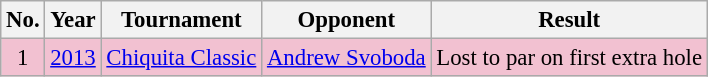<table class="wikitable" style="font-size:95%;">
<tr>
<th>No.</th>
<th>Year</th>
<th>Tournament</th>
<th>Opponent</th>
<th>Result</th>
</tr>
<tr style="background:#F2C1D1;">
<td align=center>1</td>
<td><a href='#'>2013</a></td>
<td><a href='#'>Chiquita Classic</a></td>
<td> <a href='#'>Andrew Svoboda</a></td>
<td>Lost to par on first extra hole</td>
</tr>
</table>
